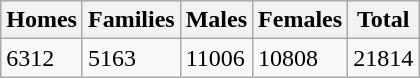<table class="wikitable">
<tr>
<th>Homes</th>
<th>Families</th>
<th>Males</th>
<th>Females</th>
<th>Total</th>
</tr>
<tr>
<td>6312</td>
<td>5163</td>
<td>11006</td>
<td>10808</td>
<td>21814</td>
</tr>
</table>
